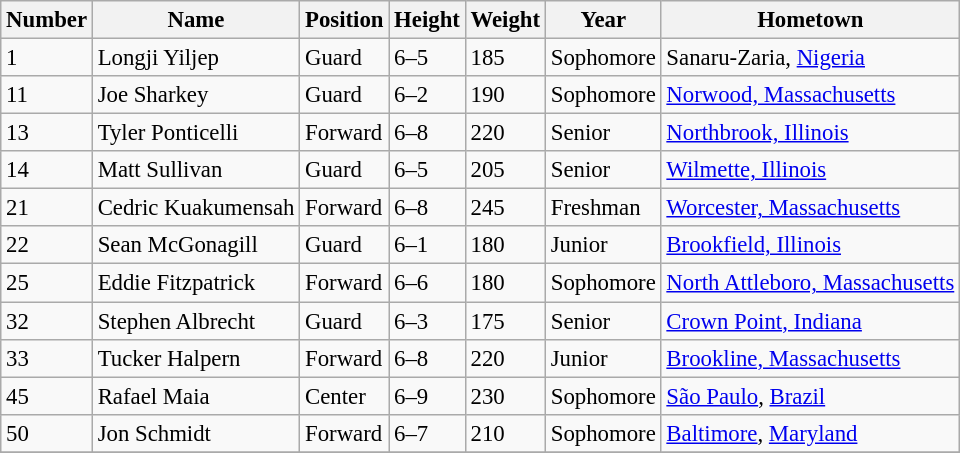<table class="wikitable" style="font-size: 95%;">
<tr>
<th>Number</th>
<th>Name</th>
<th>Position</th>
<th>Height</th>
<th>Weight</th>
<th>Year</th>
<th>Hometown</th>
</tr>
<tr>
<td>1</td>
<td>Longji Yiljep</td>
<td>Guard</td>
<td>6–5</td>
<td>185</td>
<td>Sophomore</td>
<td>Sanaru-Zaria, <a href='#'>Nigeria</a></td>
</tr>
<tr>
<td>11</td>
<td>Joe Sharkey</td>
<td>Guard</td>
<td>6–2</td>
<td>190</td>
<td>Sophomore</td>
<td><a href='#'>Norwood, Massachusetts</a></td>
</tr>
<tr>
<td>13</td>
<td>Tyler Ponticelli</td>
<td>Forward</td>
<td>6–8</td>
<td>220</td>
<td>Senior</td>
<td><a href='#'>Northbrook, Illinois</a></td>
</tr>
<tr>
<td>14</td>
<td>Matt Sullivan</td>
<td>Guard</td>
<td>6–5</td>
<td>205</td>
<td>Senior</td>
<td><a href='#'>Wilmette, Illinois</a></td>
</tr>
<tr>
<td>21</td>
<td>Cedric Kuakumensah</td>
<td>Forward</td>
<td>6–8</td>
<td>245</td>
<td>Freshman</td>
<td><a href='#'>Worcester, Massachusetts</a></td>
</tr>
<tr>
<td>22</td>
<td>Sean McGonagill</td>
<td>Guard</td>
<td>6–1</td>
<td>180</td>
<td>Junior</td>
<td><a href='#'>Brookfield, Illinois</a></td>
</tr>
<tr>
<td>25</td>
<td>Eddie Fitzpatrick</td>
<td>Forward</td>
<td>6–6</td>
<td>180</td>
<td>Sophomore</td>
<td><a href='#'>North Attleboro, Massachusetts</a></td>
</tr>
<tr>
<td>32</td>
<td>Stephen Albrecht</td>
<td>Guard</td>
<td>6–3</td>
<td>175</td>
<td>Senior</td>
<td><a href='#'>Crown Point, Indiana</a></td>
</tr>
<tr>
<td>33</td>
<td>Tucker Halpern</td>
<td>Forward</td>
<td>6–8</td>
<td>220</td>
<td>Junior</td>
<td><a href='#'>Brookline, Massachusetts</a></td>
</tr>
<tr>
<td>45</td>
<td>Rafael Maia</td>
<td>Center</td>
<td>6–9</td>
<td>230</td>
<td>Sophomore</td>
<td><a href='#'>São Paulo</a>, <a href='#'>Brazil</a></td>
</tr>
<tr>
<td>50</td>
<td>Jon Schmidt</td>
<td>Forward</td>
<td>6–7</td>
<td>210</td>
<td>Sophomore</td>
<td><a href='#'>Baltimore</a>, <a href='#'>Maryland</a></td>
</tr>
<tr>
</tr>
</table>
